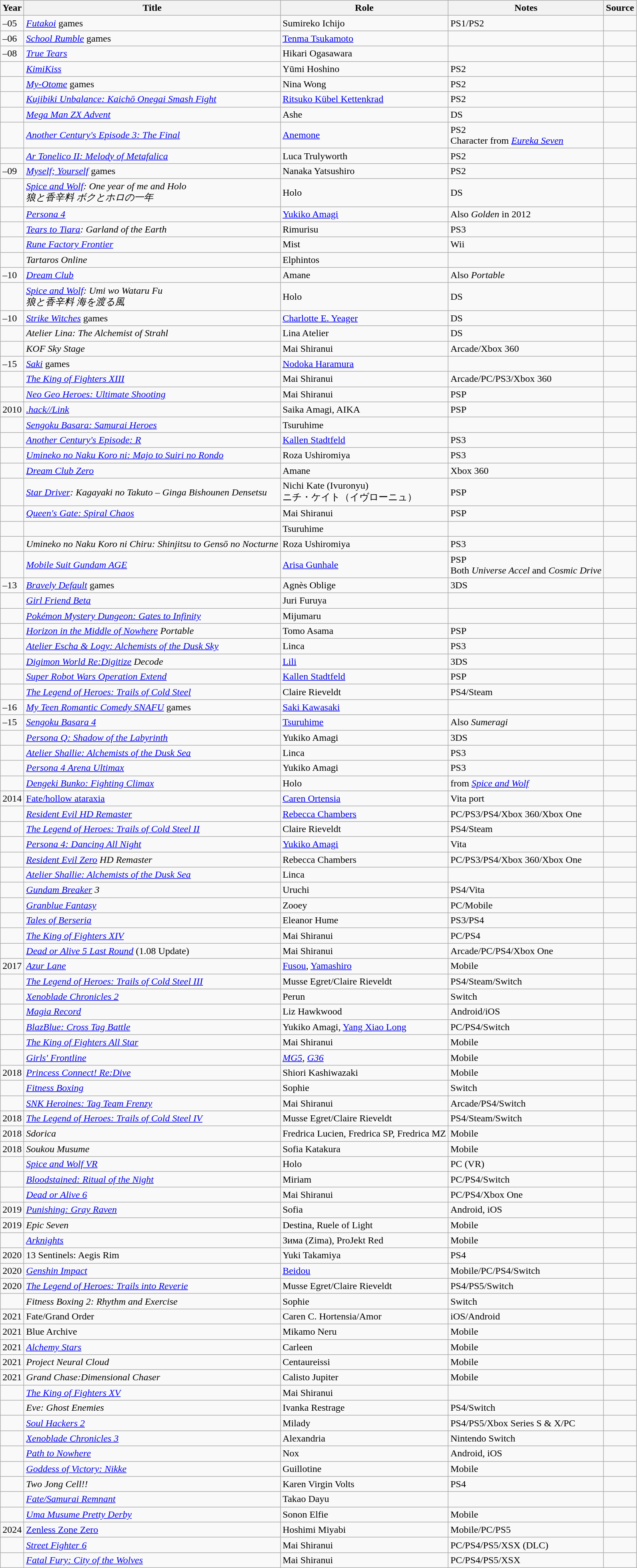<table class="wikitable sortable plainrowheaders">
<tr>
<th>Year</th>
<th>Title</th>
<th>Role</th>
<th class="unsortable">Notes</th>
<th class="unsortable">Source</th>
</tr>
<tr>
<td>–05</td>
<td><em><a href='#'>Futakoi</a></em> games</td>
<td>Sumireko Ichijo</td>
<td>PS1/PS2</td>
<td></td>
</tr>
<tr>
<td>–06</td>
<td><em><a href='#'>School Rumble</a></em> games</td>
<td><a href='#'>Tenma Tsukamoto</a></td>
<td></td>
<td></td>
</tr>
<tr>
<td>–08</td>
<td><em><a href='#'>True Tears</a></em></td>
<td>Hikari Ogasawara</td>
<td></td>
<td></td>
</tr>
<tr>
<td></td>
<td><em><a href='#'>KimiKiss</a></em></td>
<td>Yūmi Hoshino</td>
<td>PS2</td>
<td></td>
</tr>
<tr>
<td></td>
<td><em><a href='#'>My-Otome</a></em> games</td>
<td>Nina Wong</td>
<td>PS2</td>
<td></td>
</tr>
<tr>
<td></td>
<td><em><a href='#'>Kujibiki Unbalance: Kaichō Onegai Smash Fight</a></em></td>
<td><a href='#'>Ritsuko Kübel Kettenkrad</a></td>
<td>PS2</td>
<td></td>
</tr>
<tr>
<td></td>
<td><em><a href='#'>Mega Man ZX Advent</a></em></td>
<td>Ashe</td>
<td>DS</td>
<td></td>
</tr>
<tr>
<td></td>
<td><em><a href='#'>Another Century's Episode 3: The Final</a></em></td>
<td><a href='#'>Anemone</a></td>
<td>PS2<br>Character from <em><a href='#'>Eureka Seven</a></em></td>
<td></td>
</tr>
<tr>
<td></td>
<td><em><a href='#'>Ar Tonelico II: Melody of Metafalica</a></em></td>
<td>Luca Trulyworth</td>
<td>PS2</td>
<td></td>
</tr>
<tr>
<td>–09</td>
<td><em><a href='#'>Myself; Yourself</a></em> games</td>
<td>Nanaka Yatsushiro</td>
<td>PS2</td>
<td></td>
</tr>
<tr>
<td></td>
<td><em><a href='#'>Spice and Wolf</a>: One year of me and Holo<br>狼と香辛料 ボクとホロの一年</em></td>
<td>Holo</td>
<td>DS</td>
<td></td>
</tr>
<tr>
<td></td>
<td><em><a href='#'>Persona 4</a></em></td>
<td><a href='#'>Yukiko Amagi</a></td>
<td>Also <em>Golden</em> in 2012</td>
<td></td>
</tr>
<tr>
<td></td>
<td><em><a href='#'>Tears to Tiara</a>: Garland of the Earth</em></td>
<td>Rimurisu</td>
<td>PS3</td>
<td></td>
</tr>
<tr>
<td></td>
<td><em><a href='#'>Rune Factory Frontier</a></em></td>
<td>Mist</td>
<td>Wii</td>
<td></td>
</tr>
<tr>
<td></td>
<td><em>Tartaros Online</em></td>
<td>Elphintos</td>
<td></td>
<td></td>
</tr>
<tr>
<td>–10</td>
<td><em><a href='#'>Dream Club</a></em></td>
<td>Amane</td>
<td>Also <em>Portable</em></td>
<td></td>
</tr>
<tr>
<td></td>
<td><em><a href='#'>Spice and Wolf</a>: Umi wo Wataru Fu<br>狼と香辛料 海を渡る風</em></td>
<td>Holo</td>
<td>DS</td>
<td></td>
</tr>
<tr>
<td>–10</td>
<td><em><a href='#'>Strike Witches</a></em> games</td>
<td><a href='#'>Charlotte E. Yeager</a></td>
<td>DS</td>
<td></td>
</tr>
<tr>
<td></td>
<td><em>Atelier Lina: The Alchemist of Strahl</em></td>
<td>Lina Atelier</td>
<td>DS</td>
<td></td>
</tr>
<tr>
<td></td>
<td><em>KOF Sky Stage</em></td>
<td>Mai Shiranui</td>
<td>Arcade/Xbox 360</td>
<td></td>
</tr>
<tr>
<td>–15</td>
<td><em><a href='#'>Saki</a></em> games</td>
<td><a href='#'>Nodoka Haramura</a></td>
<td></td>
<td></td>
</tr>
<tr>
<td></td>
<td><em><a href='#'>The King of Fighters XIII</a></em></td>
<td>Mai Shiranui</td>
<td>Arcade/PC/PS3/Xbox 360</td>
<td></td>
</tr>
<tr>
<td></td>
<td><em><a href='#'>Neo Geo Heroes: Ultimate Shooting</a></em></td>
<td>Mai Shiranui</td>
<td>PSP</td>
<td></td>
</tr>
<tr>
<td>2010</td>
<td><em><a href='#'>.hack//Link</a></em></td>
<td>Saika Amagi, AIKA</td>
<td>PSP</td>
<td></td>
</tr>
<tr>
<td></td>
<td><em><a href='#'>Sengoku Basara: Samurai Heroes</a></em></td>
<td>Tsuruhime</td>
<td></td>
<td></td>
</tr>
<tr>
<td></td>
<td><em><a href='#'>Another Century's Episode: R</a></em></td>
<td><a href='#'>Kallen Stadtfeld</a></td>
<td>PS3</td>
<td></td>
</tr>
<tr>
<td></td>
<td><em><a href='#'>Umineko no Naku Koro ni: Majo to Suiri no Rondo</a></em></td>
<td>Roza Ushiromiya</td>
<td>PS3</td>
<td></td>
</tr>
<tr>
<td></td>
<td><em><a href='#'>Dream Club Zero</a></em></td>
<td>Amane</td>
<td>Xbox 360</td>
<td></td>
</tr>
<tr>
<td></td>
<td><em><a href='#'>Star Driver</a>: Kagayaki no Takuto – Ginga Bishounen Densetsu</em></td>
<td>Nichi Kate (Ivuronyu)<br>ニチ・ケイト（イヴローニュ）</td>
<td>PSP</td>
<td></td>
</tr>
<tr>
<td></td>
<td><em><a href='#'>Queen's Gate: Spiral Chaos</a></em></td>
<td>Mai Shiranui</td>
<td>PSP</td>
<td></td>
</tr>
<tr>
<td></td>
<td><em></em></td>
<td>Tsuruhime</td>
<td></td>
<td></td>
</tr>
<tr>
<td></td>
<td><em>Umineko no Naku Koro ni Chiru: Shinjitsu to Gensō no Nocturne</em></td>
<td>Roza Ushiromiya</td>
<td>PS3</td>
<td></td>
</tr>
<tr>
<td></td>
<td><em><a href='#'>Mobile Suit Gundam AGE</a></em></td>
<td><a href='#'>Arisa Gunhale</a></td>
<td>PSP<br>Both <em>Universe Accel</em> and <em>Cosmic Drive</em></td>
<td></td>
</tr>
<tr>
<td>–13</td>
<td><em><a href='#'>Bravely Default</a></em> games</td>
<td>Agnès Oblige</td>
<td>3DS</td>
<td></td>
</tr>
<tr>
<td></td>
<td><em><a href='#'>Girl Friend Beta</a></em></td>
<td>Juri Furuya</td>
<td></td>
<td></td>
</tr>
<tr>
<td></td>
<td><em><a href='#'>Pokémon Mystery Dungeon: Gates to Infinity</a></em></td>
<td>Mijumaru</td>
<td></td>
<td></td>
</tr>
<tr>
<td></td>
<td><em><a href='#'>Horizon in the Middle of Nowhere</a> Portable</em></td>
<td>Tomo Asama</td>
<td>PSP</td>
<td></td>
</tr>
<tr>
<td></td>
<td><em><a href='#'>Atelier Escha & Logy: Alchemists of the Dusk Sky</a></em></td>
<td>Linca</td>
<td>PS3</td>
<td></td>
</tr>
<tr>
<td></td>
<td><em><a href='#'>Digimon World Re:Digitize</a> Decode</em></td>
<td><a href='#'>Lili</a></td>
<td>3DS</td>
<td></td>
</tr>
<tr>
<td></td>
<td><em><a href='#'>Super Robot Wars Operation Extend</a></em></td>
<td><a href='#'>Kallen Stadtfeld</a></td>
<td>PSP</td>
<td></td>
</tr>
<tr>
<td></td>
<td><em><a href='#'>The Legend of Heroes: Trails of Cold Steel</a></em></td>
<td>Claire Rieveldt</td>
<td>PS4/Steam</td>
<td></td>
</tr>
<tr>
<td>–16</td>
<td><em><a href='#'>My Teen Romantic Comedy SNAFU</a></em> games</td>
<td><a href='#'>Saki Kawasaki</a></td>
<td></td>
<td></td>
</tr>
<tr>
<td>–15</td>
<td><em><a href='#'>Sengoku Basara 4</a></em></td>
<td><a href='#'>Tsuruhime</a></td>
<td>Also <em>Sumeragi</em></td>
<td></td>
</tr>
<tr>
<td></td>
<td><em><a href='#'>Persona Q: Shadow of the Labyrinth</a></em></td>
<td>Yukiko Amagi</td>
<td>3DS</td>
<td></td>
</tr>
<tr>
<td></td>
<td><em><a href='#'>Atelier Shallie: Alchemists of the Dusk Sea</a></em></td>
<td>Linca</td>
<td>PS3</td>
<td></td>
</tr>
<tr>
<td></td>
<td><em><a href='#'>Persona 4 Arena Ultimax</a></em></td>
<td>Yukiko Amagi</td>
<td>PS3</td>
<td></td>
</tr>
<tr>
<td></td>
<td><em><a href='#'>Dengeki Bunko: Fighting Climax</a></em></td>
<td>Holo</td>
<td>from <em><a href='#'>Spice and Wolf</a></em></td>
<td></td>
</tr>
<tr>
<td>2014</td>
<td><a href='#'>Fate/hollow ataraxia</a></td>
<td><a href='#'>Caren Ortensia</a></td>
<td>Vita port</td>
<td></td>
</tr>
<tr>
<td></td>
<td><em><a href='#'>Resident Evil HD Remaster</a></em></td>
<td><a href='#'>Rebecca Chambers</a></td>
<td>PC/PS3/PS4/Xbox 360/Xbox One</td>
<td></td>
</tr>
<tr>
<td></td>
<td><em><a href='#'>The Legend of Heroes: Trails of Cold Steel II</a></em></td>
<td>Claire Rieveldt</td>
<td>PS4/Steam</td>
<td></td>
</tr>
<tr>
<td></td>
<td><em><a href='#'>Persona 4: Dancing All Night</a></em></td>
<td><a href='#'>Yukiko Amagi</a></td>
<td>Vita</td>
<td></td>
</tr>
<tr>
<td></td>
<td><em><a href='#'>Resident Evil Zero</a> HD Remaster</em></td>
<td>Rebecca Chambers</td>
<td>PC/PS3/PS4/Xbox 360/Xbox One</td>
<td></td>
</tr>
<tr>
<td></td>
<td><em><a href='#'>Atelier Shallie: Alchemists of the Dusk Sea</a></em></td>
<td>Linca</td>
<td></td>
<td></td>
</tr>
<tr>
<td></td>
<td><em><a href='#'>Gundam Breaker</a> 3</em></td>
<td>Uruchi</td>
<td>PS4/Vita</td>
<td></td>
</tr>
<tr>
<td></td>
<td><em><a href='#'>Granblue Fantasy</a></em></td>
<td>Zooey</td>
<td>PC/Mobile</td>
<td></td>
</tr>
<tr>
<td></td>
<td><em><a href='#'>Tales of Berseria</a></em></td>
<td>Eleanor Hume</td>
<td>PS3/PS4</td>
<td></td>
</tr>
<tr>
<td></td>
<td><em><a href='#'>The King of Fighters XIV</a></em></td>
<td>Mai Shiranui</td>
<td>PC/PS4</td>
<td></td>
</tr>
<tr>
<td></td>
<td><em><a href='#'>Dead or Alive 5 Last Round</a></em> (1.08 Update)</td>
<td>Mai Shiranui</td>
<td>Arcade/PC/PS4/Xbox One</td>
<td></td>
</tr>
<tr>
<td>2017</td>
<td><em><a href='#'>Azur Lane</a></em></td>
<td><a href='#'>Fusou</a>, <a href='#'>Yamashiro</a></td>
<td>Mobile</td>
<td></td>
</tr>
<tr>
<td></td>
<td><em><a href='#'>The Legend of Heroes: Trails of Cold Steel III</a></em></td>
<td>Musse Egret/Claire Rieveldt</td>
<td>PS4/Steam/Switch</td>
<td></td>
</tr>
<tr>
<td></td>
<td><em><a href='#'>Xenoblade Chronicles 2</a></em></td>
<td>Perun</td>
<td>Switch</td>
<td></td>
</tr>
<tr>
<td></td>
<td><em><a href='#'>Magia Record</a></em></td>
<td>Liz Hawkwood</td>
<td>Android/iOS</td>
<td></td>
</tr>
<tr>
<td></td>
<td><em><a href='#'>BlazBlue: Cross Tag Battle</a></em></td>
<td>Yukiko Amagi, <a href='#'>Yang Xiao Long</a></td>
<td>PC/PS4/Switch</td>
<td></td>
</tr>
<tr>
<td></td>
<td><em><a href='#'>The King of Fighters All Star</a></em></td>
<td>Mai Shiranui</td>
<td>Mobile</td>
<td></td>
</tr>
<tr>
<td></td>
<td><em><a href='#'>Girls' Frontline</a></em></td>
<td><em><a href='#'>MG5</a></em>, <em><a href='#'>G36</a></em></td>
<td>Mobile</td>
<td></td>
</tr>
<tr>
<td>2018</td>
<td><em><a href='#'>Princess Connect! Re:Dive</a></em></td>
<td>Shiori Kashiwazaki</td>
<td>Mobile</td>
<td></td>
</tr>
<tr>
<td></td>
<td><em><a href='#'>Fitness Boxing</a></em></td>
<td>Sophie</td>
<td>Switch</td>
<td></td>
</tr>
<tr>
<td></td>
<td><em><a href='#'>SNK Heroines: Tag Team Frenzy</a></em></td>
<td>Mai Shiranui</td>
<td>Arcade/PS4/Switch</td>
<td></td>
</tr>
<tr>
<td>2018</td>
<td><em><a href='#'>The Legend of Heroes: Trails of Cold Steel IV</a></em></td>
<td>Musse Egret/Claire Rieveldt</td>
<td>PS4/Steam/Switch</td>
<td></td>
</tr>
<tr>
<td>2018</td>
<td><em>Sdorica</em></td>
<td>Fredrica Lucien, Fredrica SP, Fredrica MZ</td>
<td>Mobile</td>
<td></td>
</tr>
<tr>
<td>2018</td>
<td><em>Soukou Musume</em></td>
<td>Sofia Katakura</td>
<td>Mobile</td>
<td></td>
</tr>
<tr>
<td></td>
<td><em><a href='#'>Spice and Wolf VR</a></em></td>
<td>Holo</td>
<td>PC (VR)</td>
<td></td>
</tr>
<tr>
<td></td>
<td><em><a href='#'>Bloodstained: Ritual of the Night</a></em></td>
<td>Miriam</td>
<td>PC/PS4/Switch</td>
<td></td>
</tr>
<tr>
<td> </td>
<td><em><a href='#'>Dead or Alive 6</a></em></td>
<td>Mai Shiranui</td>
<td>PC/PS4/Xbox One</td>
<td></td>
</tr>
<tr>
<td>2019</td>
<td><em><a href='#'>Punishing: Gray Raven</a></em></td>
<td>Sofia</td>
<td>Android, iOS</td>
<td></td>
</tr>
<tr>
<td>2019</td>
<td><em>Epic Seven</em></td>
<td>Destina, Ruele of Light</td>
<td>Mobile</td>
<td></td>
</tr>
<tr>
<td></td>
<td><em><a href='#'>Arknights</a></em></td>
<td>Зима (Zima), ProJekt Red</td>
<td>Mobile</td>
<td></td>
</tr>
<tr>
<td>2020</td>
<td>13 Sentinels: Aegis Rim</td>
<td>Yuki Takamiya</td>
<td>PS4</td>
<td></td>
</tr>
<tr>
<td>2020</td>
<td><em><a href='#'>Genshin Impact</a></em></td>
<td><a href='#'>Beidou</a></td>
<td>Mobile/PC/PS4/Switch</td>
<td></td>
</tr>
<tr>
<td>2020</td>
<td><em><a href='#'>The Legend of Heroes: Trails into Reverie</a></em></td>
<td>Musse Egret/Claire Rieveldt</td>
<td>PS4/PS5/Switch</td>
<td></td>
</tr>
<tr>
<td></td>
<td><em>Fitness Boxing 2: Rhythm and Exercise</em></td>
<td>Sophie</td>
<td>Switch</td>
<td></td>
</tr>
<tr>
<td>2021</td>
<td>Fate/Grand Order</td>
<td>Caren C. Hortensia/Amor</td>
<td>iOS/Android</td>
<td></td>
</tr>
<tr>
<td>2021</td>
<td>Blue Archive</td>
<td>Mikamo Neru</td>
<td>Mobile</td>
<td></td>
</tr>
<tr>
<td>2021</td>
<td><em><a href='#'>Alchemy Stars</a></em></td>
<td>Carleen</td>
<td>Mobile</td>
<td></td>
</tr>
<tr>
<td>2021</td>
<td><em>Project Neural Cloud</em></td>
<td>Centaureissi</td>
<td>Mobile</td>
<td></td>
</tr>
<tr>
<td>2021</td>
<td><em>Grand Chase:Dimensional Chaser</em></td>
<td>Calisto Jupiter</td>
<td>Mobile</td>
<td></td>
</tr>
<tr>
<td></td>
<td><em><a href='#'>The King of Fighters XV</a></em></td>
<td>Mai Shiranui</td>
<td></td>
<td></td>
</tr>
<tr>
<td></td>
<td><em>Eve: Ghost Enemies</em></td>
<td>Ivanka Restrage</td>
<td>PS4/Switch</td>
<td></td>
</tr>
<tr>
<td></td>
<td><em><a href='#'>Soul Hackers 2</a></em></td>
<td>Milady</td>
<td>PS4/PS5/Xbox Series S & X/PC</td>
<td></td>
</tr>
<tr>
<td></td>
<td><em><a href='#'>Xenoblade Chronicles 3</a></em></td>
<td>Alexandria</td>
<td>Nintendo Switch</td>
<td></td>
</tr>
<tr>
<td></td>
<td><em><a href='#'>Path to Nowhere</a></em></td>
<td>Nox</td>
<td>Android, iOS</td>
<td></td>
</tr>
<tr>
<td></td>
<td><em><a href='#'>Goddess of Victory: Nikke</a></em></td>
<td>Guillotine</td>
<td>Mobile</td>
<td></td>
</tr>
<tr>
<td></td>
<td><em>Two Jong Cell!!</em></td>
<td>Karen Virgin Volts</td>
<td>PS4</td>
<td></td>
</tr>
<tr>
<td></td>
<td><em><a href='#'>Fate/Samurai Remnant</a></em></td>
<td>Takao Dayu</td>
<td></td>
<td></td>
</tr>
<tr>
<td></td>
<td><em><a href='#'>Uma Musume Pretty Derby</a></em></td>
<td>Sonon Elfie</td>
<td>Mobile</td>
<td></td>
</tr>
<tr>
<td>2024</td>
<td><a href='#'>Zenless Zone Zero</a></td>
<td>Hoshimi Miyabi</td>
<td>Mobile/PC/PS5</td>
<td></td>
</tr>
<tr>
<td></td>
<td><em><a href='#'>Street Fighter 6</a></em></td>
<td>Mai Shiranui</td>
<td>PC/PS4/PS5/XSX (DLC)</td>
<td></td>
</tr>
<tr>
<td></td>
<td><em><a href='#'>Fatal Fury: City of the Wolves</a></em></td>
<td>Mai Shiranui</td>
<td>PC/PS4/PS5/XSX</td>
<td></td>
</tr>
</table>
